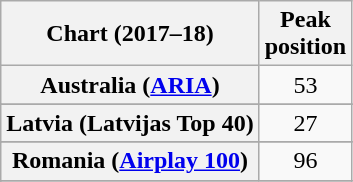<table class="wikitable sortable plainrowheaders" style="text-align:center">
<tr>
<th>Chart (2017–18)</th>
<th>Peak<br>position</th>
</tr>
<tr>
<th scope="row">Australia (<a href='#'>ARIA</a>)</th>
<td>53</td>
</tr>
<tr>
</tr>
<tr>
</tr>
<tr>
</tr>
<tr>
</tr>
<tr>
</tr>
<tr>
</tr>
<tr>
</tr>
<tr>
</tr>
<tr>
<th scope="row">Latvia (Latvijas Top 40)</th>
<td>27</td>
</tr>
<tr>
</tr>
<tr>
</tr>
<tr>
</tr>
<tr>
<th scope="row">Romania (<a href='#'>Airplay 100</a>)</th>
<td>96</td>
</tr>
<tr>
</tr>
<tr>
</tr>
<tr>
</tr>
<tr>
</tr>
<tr>
</tr>
<tr>
</tr>
<tr>
</tr>
<tr>
</tr>
</table>
